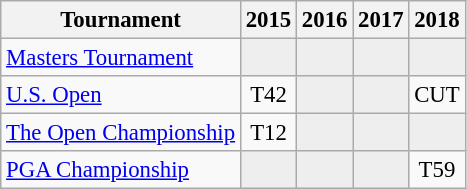<table class="wikitable" style="font-size:95%;text-align:center;">
<tr>
<th>Tournament</th>
<th>2015</th>
<th>2016</th>
<th>2017</th>
<th>2018</th>
</tr>
<tr>
<td align=left><a href='#'>Masters Tournament</a></td>
<td style="background:#eeeeee;"></td>
<td style="background:#eeeeee;"></td>
<td style="background:#eeeeee;"></td>
<td style="background:#eeeeee;"></td>
</tr>
<tr>
<td align=left><a href='#'>U.S. Open</a></td>
<td>T42</td>
<td style="background:#eeeeee;"></td>
<td style="background:#eeeeee;"></td>
<td>CUT</td>
</tr>
<tr>
<td align=left><a href='#'>The Open Championship</a></td>
<td>T12</td>
<td style="background:#eeeeee;"></td>
<td style="background:#eeeeee;"></td>
<td style="background:#eeeeee;"></td>
</tr>
<tr>
<td align=left><a href='#'>PGA Championship</a></td>
<td style="background:#eeeeee;"></td>
<td style="background:#eeeeee;"></td>
<td style="background:#eeeeee;"></td>
<td>T59</td>
</tr>
</table>
